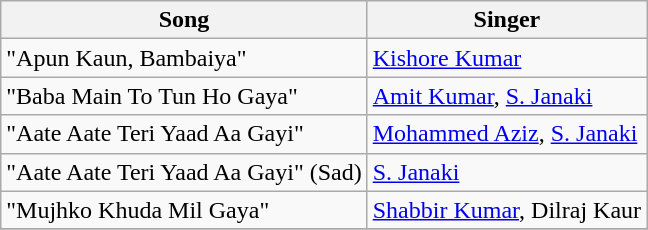<table class="wikitable">
<tr>
<th>Song</th>
<th>Singer</th>
</tr>
<tr>
<td>"Apun Kaun, Bambaiya"</td>
<td><a href='#'>Kishore Kumar</a></td>
</tr>
<tr>
<td>"Baba Main To Tun Ho Gaya"</td>
<td><a href='#'>Amit Kumar</a>, <a href='#'>S. Janaki</a></td>
</tr>
<tr>
<td>"Aate Aate Teri Yaad Aa Gayi"</td>
<td><a href='#'>Mohammed Aziz</a>, <a href='#'>S. Janaki</a></td>
</tr>
<tr>
<td>"Aate Aate Teri Yaad Aa Gayi" (Sad)</td>
<td><a href='#'>S. Janaki</a></td>
</tr>
<tr>
<td>"Mujhko Khuda Mil Gaya"</td>
<td><a href='#'>Shabbir Kumar</a>, Dilraj Kaur</td>
</tr>
<tr>
</tr>
</table>
